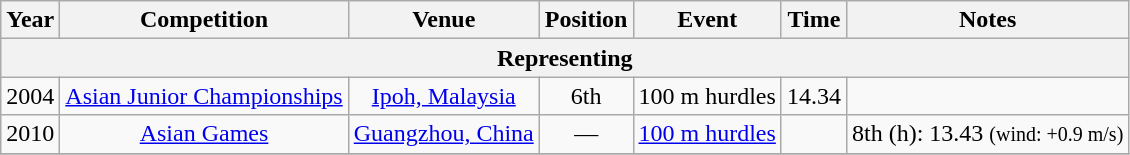<table class="wikitable sortable" style=text-align:center>
<tr>
<th>Year</th>
<th>Competition</th>
<th>Venue</th>
<th>Position</th>
<th>Event</th>
<th>Time</th>
<th>Notes</th>
</tr>
<tr>
<th colspan="7">Representing </th>
</tr>
<tr>
<td>2004</td>
<td><a href='#'>Asian Junior Championships</a></td>
<td><a href='#'>Ipoh, Malaysia</a></td>
<td>6th</td>
<td>100 m hurdles</td>
<td>14.34</td>
<td></td>
</tr>
<tr>
<td>2010</td>
<td><a href='#'>Asian Games</a></td>
<td><a href='#'>Guangzhou, China</a></td>
<td>—</td>
<td><a href='#'>100 m hurdles</a></td>
<td></td>
<td>8th (h): 13.43 <small>(wind: +0.9 m/s)</small></td>
</tr>
<tr>
</tr>
</table>
